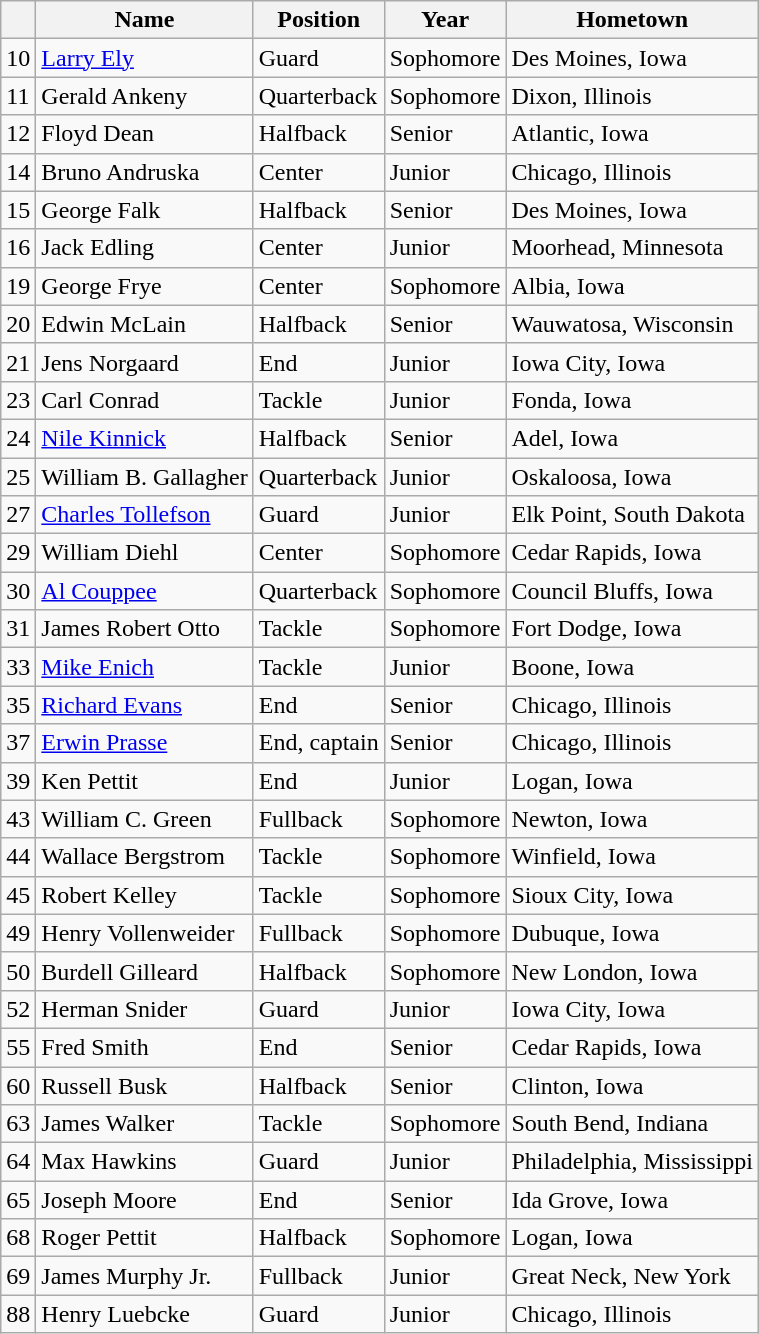<table class="wikitable">
<tr>
<th></th>
<th>Name</th>
<th>Position</th>
<th>Year</th>
<th>Hometown</th>
</tr>
<tr>
<td>10</td>
<td><a href='#'>Larry Ely</a></td>
<td>Guard</td>
<td>Sophomore</td>
<td>Des Moines, Iowa</td>
</tr>
<tr>
<td>11</td>
<td>Gerald Ankeny</td>
<td>Quarterback</td>
<td>Sophomore</td>
<td>Dixon, Illinois</td>
</tr>
<tr>
<td>12</td>
<td>Floyd Dean</td>
<td>Halfback</td>
<td>Senior</td>
<td>Atlantic, Iowa</td>
</tr>
<tr>
<td>14</td>
<td>Bruno Andruska</td>
<td>Center</td>
<td>Junior</td>
<td>Chicago, Illinois</td>
</tr>
<tr>
<td>15</td>
<td>George Falk</td>
<td>Halfback</td>
<td>Senior</td>
<td>Des Moines, Iowa</td>
</tr>
<tr>
<td>16</td>
<td>Jack Edling</td>
<td>Center</td>
<td>Junior</td>
<td>Moorhead, Minnesota</td>
</tr>
<tr>
<td>19</td>
<td>George Frye</td>
<td>Center</td>
<td>Sophomore</td>
<td>Albia, Iowa</td>
</tr>
<tr>
<td>20</td>
<td>Edwin McLain</td>
<td>Halfback</td>
<td>Senior</td>
<td>Wauwatosa, Wisconsin</td>
</tr>
<tr>
<td>21</td>
<td>Jens Norgaard</td>
<td>End</td>
<td>Junior</td>
<td>Iowa City, Iowa</td>
</tr>
<tr>
<td>23</td>
<td>Carl Conrad</td>
<td>Tackle</td>
<td>Junior</td>
<td>Fonda, Iowa</td>
</tr>
<tr>
<td>24</td>
<td><a href='#'>Nile Kinnick</a></td>
<td>Halfback</td>
<td>Senior</td>
<td>Adel, Iowa</td>
</tr>
<tr>
<td>25</td>
<td>William B. Gallagher</td>
<td>Quarterback</td>
<td>Junior</td>
<td>Oskaloosa, Iowa</td>
</tr>
<tr>
<td>27</td>
<td><a href='#'>Charles Tollefson</a></td>
<td>Guard</td>
<td>Junior</td>
<td>Elk Point, South Dakota</td>
</tr>
<tr>
<td>29</td>
<td>William Diehl</td>
<td>Center</td>
<td>Sophomore</td>
<td>Cedar Rapids, Iowa</td>
</tr>
<tr>
<td>30</td>
<td><a href='#'>Al Couppee</a></td>
<td>Quarterback</td>
<td>Sophomore</td>
<td>Council Bluffs, Iowa</td>
</tr>
<tr>
<td>31</td>
<td>James Robert Otto</td>
<td>Tackle</td>
<td>Sophomore</td>
<td>Fort Dodge, Iowa</td>
</tr>
<tr>
<td>33</td>
<td><a href='#'>Mike Enich</a></td>
<td>Tackle</td>
<td>Junior</td>
<td>Boone, Iowa</td>
</tr>
<tr>
<td>35</td>
<td><a href='#'>Richard Evans</a></td>
<td>End</td>
<td>Senior</td>
<td>Chicago, Illinois</td>
</tr>
<tr>
<td>37</td>
<td><a href='#'>Erwin Prasse</a></td>
<td>End, captain</td>
<td>Senior</td>
<td>Chicago, Illinois</td>
</tr>
<tr>
<td>39</td>
<td>Ken Pettit</td>
<td>End</td>
<td>Junior</td>
<td>Logan, Iowa</td>
</tr>
<tr>
<td>43</td>
<td>William C. Green</td>
<td>Fullback</td>
<td>Sophomore</td>
<td>Newton, Iowa</td>
</tr>
<tr>
<td>44</td>
<td>Wallace Bergstrom</td>
<td>Tackle</td>
<td>Sophomore</td>
<td>Winfield, Iowa</td>
</tr>
<tr>
<td>45</td>
<td>Robert Kelley</td>
<td>Tackle</td>
<td>Sophomore</td>
<td>Sioux City, Iowa</td>
</tr>
<tr>
<td>49</td>
<td>Henry Vollenweider</td>
<td>Fullback</td>
<td>Sophomore</td>
<td>Dubuque, Iowa</td>
</tr>
<tr>
<td>50</td>
<td>Burdell Gilleard</td>
<td>Halfback</td>
<td>Sophomore</td>
<td>New London, Iowa</td>
</tr>
<tr>
<td>52</td>
<td>Herman Snider</td>
<td>Guard</td>
<td>Junior</td>
<td>Iowa City, Iowa</td>
</tr>
<tr>
<td>55</td>
<td>Fred Smith</td>
<td>End</td>
<td>Senior</td>
<td>Cedar Rapids, Iowa</td>
</tr>
<tr>
<td>60</td>
<td>Russell Busk</td>
<td>Halfback</td>
<td>Senior</td>
<td>Clinton, Iowa</td>
</tr>
<tr>
<td>63</td>
<td>James Walker</td>
<td>Tackle</td>
<td>Sophomore</td>
<td>South Bend, Indiana</td>
</tr>
<tr>
<td>64</td>
<td>Max Hawkins</td>
<td>Guard</td>
<td>Junior</td>
<td>Philadelphia, Mississippi</td>
</tr>
<tr>
<td>65</td>
<td>Joseph Moore</td>
<td>End</td>
<td>Senior</td>
<td>Ida Grove, Iowa</td>
</tr>
<tr>
<td>68</td>
<td>Roger Pettit</td>
<td>Halfback</td>
<td>Sophomore</td>
<td>Logan, Iowa</td>
</tr>
<tr>
<td>69</td>
<td>James Murphy Jr.</td>
<td>Fullback</td>
<td>Junior</td>
<td>Great Neck, New York</td>
</tr>
<tr>
<td>88</td>
<td>Henry Luebcke</td>
<td>Guard</td>
<td>Junior</td>
<td>Chicago, Illinois</td>
</tr>
</table>
